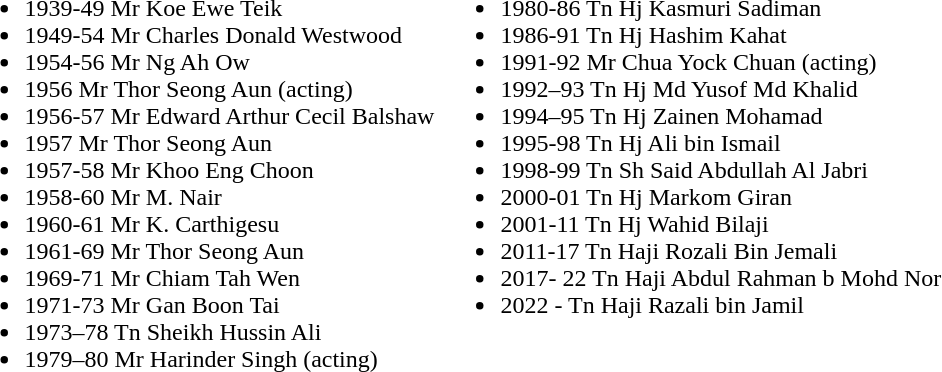<table>
<tr>
<td valign=top><br><ul><li>1939-49 Mr Koe Ewe Teik</li><li>1949-54 Mr Charles Donald Westwood</li><li>1954-56 Mr Ng Ah Ow</li><li>1956 Mr Thor Seong Aun (acting)</li><li>1956-57 Mr Edward Arthur Cecil Balshaw</li><li>1957 Mr Thor Seong Aun</li><li>1957-58 Mr Khoo Eng Choon</li><li>1958-60 Mr M. Nair</li><li>1960-61 Mr K. Carthigesu</li><li>1961-69 Mr Thor Seong Aun</li><li>1969-71 Mr Chiam Tah Wen</li><li>1971-73 Mr Gan Boon Tai</li><li>1973–78 Tn Sheikh Hussin Ali</li><li>1979–80 Mr Harinder Singh (acting)</li></ul></td>
<td valign=top><br><ul><li>1980-86 Tn Hj Kasmuri Sadiman</li><li>1986-91 Tn Hj Hashim Kahat</li><li>1991-92 Mr Chua Yock Chuan (acting)</li><li>1992–93 Tn Hj Md Yusof Md Khalid</li><li>1994–95 Tn Hj Zainen Mohamad</li><li>1995-98 Tn Hj Ali bin Ismail</li><li>1998-99 Tn Sh Said Abdullah Al Jabri</li><li>2000-01 Tn Hj Markom Giran</li><li>2001-11 Tn Hj Wahid Bilaji</li><li>2011-17 Tn Haji Rozali Bin Jemali</li><li>2017- 22 Tn Haji Abdul Rahman b Mohd Nor</li><li>2022 - Tn Haji Razali bin Jamil</li></ul></td>
</tr>
</table>
